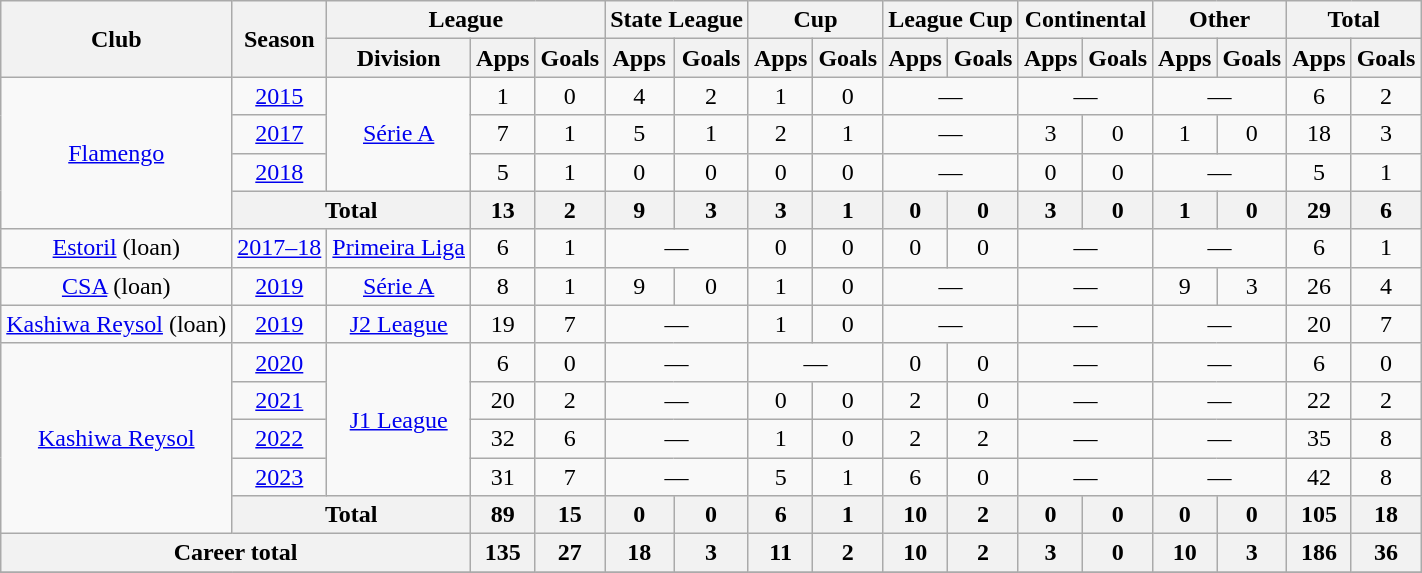<table class="wikitable" style="text-align: center;">
<tr>
<th rowspan="2">Club</th>
<th rowspan="2">Season</th>
<th colspan="3">League</th>
<th colspan="2">State League</th>
<th colspan="2">Cup</th>
<th colspan="2">League Cup</th>
<th colspan="2">Continental</th>
<th colspan="2">Other</th>
<th colspan="2">Total</th>
</tr>
<tr>
<th>Division</th>
<th>Apps</th>
<th>Goals</th>
<th>Apps</th>
<th>Goals</th>
<th>Apps</th>
<th>Goals</th>
<th>Apps</th>
<th>Goals</th>
<th>Apps</th>
<th>Goals</th>
<th>Apps</th>
<th>Goals</th>
<th>Apps</th>
<th>Goals</th>
</tr>
<tr>
<td rowspan="4" valign="center"><a href='#'>Flamengo</a></td>
<td><a href='#'>2015</a></td>
<td rowspan="3" valign="center"><a href='#'>Série A</a></td>
<td>1</td>
<td>0</td>
<td>4</td>
<td>2</td>
<td>1</td>
<td>0</td>
<td colspan="2">—</td>
<td colspan="2">—</td>
<td colspan="2">—</td>
<td>6</td>
<td>2</td>
</tr>
<tr>
<td><a href='#'>2017</a></td>
<td>7</td>
<td>1</td>
<td>5</td>
<td>1</td>
<td>2</td>
<td>1</td>
<td colspan="2">—</td>
<td>3</td>
<td>0</td>
<td>1</td>
<td>0</td>
<td>18</td>
<td>3</td>
</tr>
<tr>
<td><a href='#'>2018</a></td>
<td>5</td>
<td>1</td>
<td>0</td>
<td>0</td>
<td>0</td>
<td>0</td>
<td colspan="2">—</td>
<td>0</td>
<td>0</td>
<td colspan="2">—</td>
<td>5</td>
<td>1</td>
</tr>
<tr>
<th colspan="2"><strong>Total</strong></th>
<th>13</th>
<th>2</th>
<th>9</th>
<th>3</th>
<th>3</th>
<th>1</th>
<th>0</th>
<th>0</th>
<th>3</th>
<th>0</th>
<th>1</th>
<th>0</th>
<th>29</th>
<th>6</th>
</tr>
<tr>
<td rowspan="1" valign="center"><a href='#'>Estoril</a> (loan)</td>
<td><a href='#'>2017–18</a></td>
<td rowspan="1" valign="center"><a href='#'>Primeira Liga</a></td>
<td>6</td>
<td>1</td>
<td colspan="2">—</td>
<td>0</td>
<td>0</td>
<td>0</td>
<td>0</td>
<td colspan="2">—</td>
<td colspan="2">—</td>
<td>6</td>
<td>1</td>
</tr>
<tr>
<td rowspan="1" valign="center"><a href='#'>CSA</a> (loan)</td>
<td><a href='#'>2019</a></td>
<td rowspan="1" valign="center"><a href='#'>Série A</a></td>
<td>8</td>
<td>1</td>
<td>9</td>
<td>0</td>
<td>1</td>
<td>0</td>
<td colspan="2">—</td>
<td colspan="2">—</td>
<td>9</td>
<td>3</td>
<td>26</td>
<td>4</td>
</tr>
<tr>
<td rowspan="1" valign="center"><a href='#'>Kashiwa Reysol</a> (loan)</td>
<td><a href='#'>2019</a></td>
<td rowspan="1" valign="center"><a href='#'>J2 League</a></td>
<td>19</td>
<td>7</td>
<td colspan="2">—</td>
<td>1</td>
<td>0</td>
<td colspan="2">—</td>
<td colspan="2">—</td>
<td colspan="2">—</td>
<td>20</td>
<td>7</td>
</tr>
<tr>
<td rowspan="5" valign="center"><a href='#'>Kashiwa Reysol</a></td>
<td><a href='#'>2020</a></td>
<td rowspan="4" valign="center"><a href='#'>J1 League</a></td>
<td>6</td>
<td>0</td>
<td colspan="2">—</td>
<td colspan="2">—</td>
<td>0</td>
<td>0</td>
<td colspan="2">—</td>
<td colspan="2">—</td>
<td>6</td>
<td>0</td>
</tr>
<tr>
<td><a href='#'>2021</a></td>
<td>20</td>
<td>2</td>
<td colspan="2">—</td>
<td>0</td>
<td>0</td>
<td>2</td>
<td>0</td>
<td colspan="2">—</td>
<td colspan="2">—</td>
<td>22</td>
<td>2</td>
</tr>
<tr>
<td><a href='#'>2022</a></td>
<td>32</td>
<td>6</td>
<td colspan="2">—</td>
<td>1</td>
<td>0</td>
<td>2</td>
<td>2</td>
<td colspan="2">—</td>
<td colspan="2">—</td>
<td>35</td>
<td>8</td>
</tr>
<tr>
<td><a href='#'>2023</a></td>
<td>31</td>
<td>7</td>
<td colspan="2">—</td>
<td>5</td>
<td>1</td>
<td>6</td>
<td>0</td>
<td colspan="2">—</td>
<td colspan="2">—</td>
<td>42</td>
<td>8</td>
</tr>
<tr>
<th colspan="2"><strong>Total</strong></th>
<th>89</th>
<th>15</th>
<th>0</th>
<th>0</th>
<th>6</th>
<th>1</th>
<th>10</th>
<th>2</th>
<th>0</th>
<th>0</th>
<th>0</th>
<th>0</th>
<th>105</th>
<th>18</th>
</tr>
<tr>
<th colspan="3"><strong>Career total</strong></th>
<th>135</th>
<th>27</th>
<th>18</th>
<th>3</th>
<th>11</th>
<th>2</th>
<th>10</th>
<th>2</th>
<th>3</th>
<th>0</th>
<th>10</th>
<th>3</th>
<th>186</th>
<th>36</th>
</tr>
<tr>
</tr>
</table>
